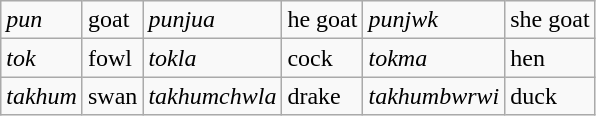<table class="wikitable" border="1">
<tr>
<td><em>pun</em></td>
<td>goat</td>
<td><em>punjua</em></td>
<td>he goat</td>
<td><em>punjwk</em></td>
<td>she goat</td>
</tr>
<tr>
<td><em>tok</em></td>
<td>fowl</td>
<td><em>tokla</em></td>
<td>cock</td>
<td><em>tokma</em></td>
<td>hen</td>
</tr>
<tr>
<td><em>takhum</em></td>
<td>swan</td>
<td><em>takhumchwla</em></td>
<td>drake</td>
<td><em>takhumbwrwi</em></td>
<td>duck</td>
</tr>
</table>
